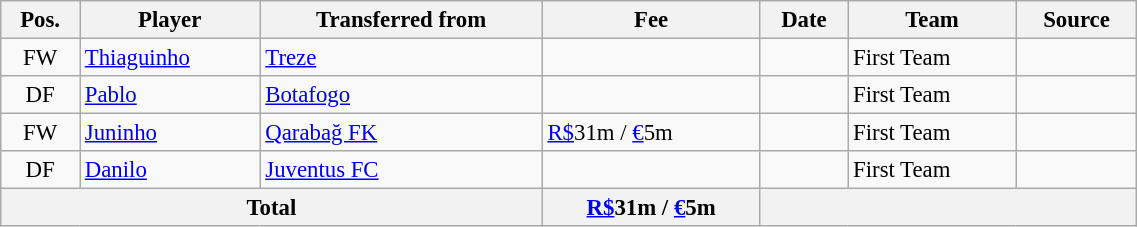<table class="wikitable sortable" style="width:60%; text-align:center; font-size:95%; text-align:left;">
<tr>
<th>Pos.</th>
<th>Player</th>
<th>Transferred from</th>
<th data-sort-type="number">Fee</th>
<th>Date</th>
<th>Team</th>
<th>Source</th>
</tr>
<tr>
<td style="text-align:center;">FW</td>
<td> <a href='#'>Thiaguinho</a></td>
<td> <a href='#'>Treze</a></td>
<td></td>
<td></td>
<td>First Team</td>
<td style="text-align:center;"></td>
</tr>
<tr>
<td style="text-align:center;">DF</td>
<td> <a href='#'>Pablo</a></td>
<td> <a href='#'>Botafogo</a></td>
<td></td>
<td></td>
<td>First Team</td>
<td style="text-align:center;"></td>
</tr>
<tr>
<td style="text-align:center;">FW</td>
<td> <a href='#'>Juninho</a></td>
<td> <a href='#'>Qarabağ FK</a></td>
<td><a href='#'>R$</a>31m / <a href='#'>€</a>5m</td>
<td></td>
<td>First Team</td>
<td style="text-align:center;"></td>
</tr>
<tr>
<td style="text-align:center;">DF</td>
<td> <a href='#'>Danilo</a></td>
<td> <a href='#'>Juventus FC</a></td>
<td></td>
<td></td>
<td>First Team</td>
<td style="text-align:center;"></td>
</tr>
<tr>
<th colspan="3">Total</th>
<th><a href='#'>R$</a>31m / <a href='#'>€</a>5m</th>
<th colspan="3"></th>
</tr>
</table>
